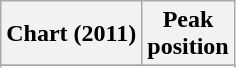<table class="wikitable sortable">
<tr>
<th>Chart (2011)</th>
<th>Peak<br>position</th>
</tr>
<tr>
</tr>
<tr>
</tr>
</table>
